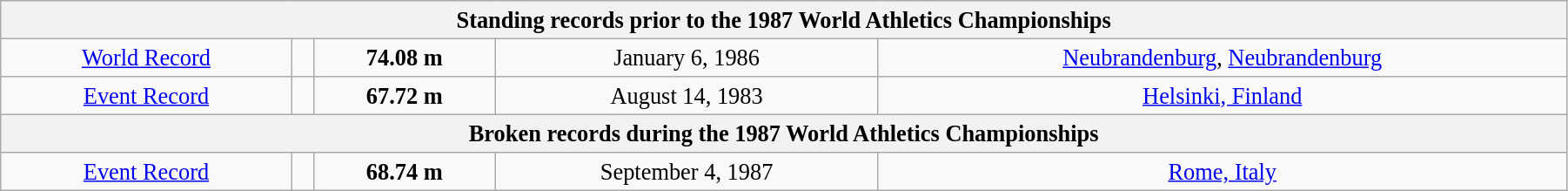<table class="wikitable" style=" text-align:center; font-size:110%;" width="95%">
<tr>
<th colspan="5">Standing records prior to the 1987 World Athletics Championships</th>
</tr>
<tr>
<td><a href='#'>World Record</a></td>
<td></td>
<td><strong>74.08 m</strong></td>
<td>January 6, 1986</td>
<td> <a href='#'>Neubrandenburg</a>, <a href='#'>Neubrandenburg</a></td>
</tr>
<tr>
<td><a href='#'>Event Record</a></td>
<td></td>
<td><strong>67.72 m</strong></td>
<td>August 14, 1983</td>
<td> <a href='#'>Helsinki, Finland</a></td>
</tr>
<tr>
<th colspan="5">Broken records during the 1987 World Athletics Championships</th>
</tr>
<tr>
<td><a href='#'>Event Record</a></td>
<td></td>
<td><strong>68.74 m</strong></td>
<td>September 4, 1987</td>
<td> <a href='#'>Rome, Italy</a></td>
</tr>
</table>
